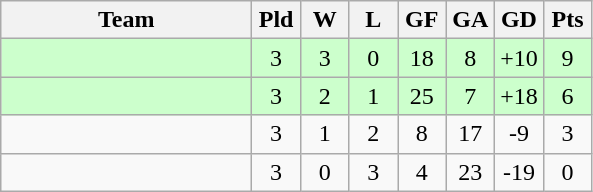<table class="wikitable" style="text-align:center;">
<tr>
<th width=160>Team</th>
<th width=25>Pld</th>
<th width=25>W</th>
<th width=25>L</th>
<th width=25>GF</th>
<th width=25>GA</th>
<th width=25>GD</th>
<th width=25>Pts</th>
</tr>
<tr style="background:#ccffcc;">
<td align=left></td>
<td>3</td>
<td>3</td>
<td>0</td>
<td>18</td>
<td>8</td>
<td>+10</td>
<td>9</td>
</tr>
<tr style="background:#ccffcc;">
<td align=left></td>
<td>3</td>
<td>2</td>
<td>1</td>
<td>25</td>
<td>7</td>
<td>+18</td>
<td>6</td>
</tr>
<tr>
<td align=left></td>
<td>3</td>
<td>1</td>
<td>2</td>
<td>8</td>
<td>17</td>
<td>-9</td>
<td>3</td>
</tr>
<tr>
<td align=left></td>
<td>3</td>
<td>0</td>
<td>3</td>
<td>4</td>
<td>23</td>
<td>-19</td>
<td>0</td>
</tr>
</table>
